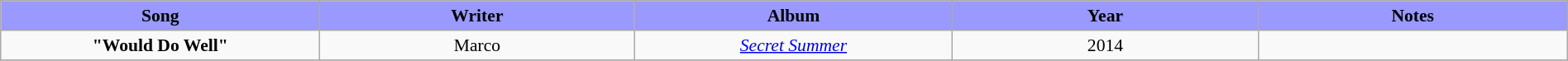<table class="wikitable" style="margin:0.5em auto; clear:both; font-size:.9em; text-align:center; width:100%">
<tr>
<th width="500" style="background: #99F;">Song</th>
<th width="500" style="background: #99F;">Writer</th>
<th width="500" style="background: #99F;">Album</th>
<th width="500" style="background: #99F;">Year</th>
<th width="500" style="background: #99F;">Notes</th>
</tr>
<tr>
<td><strong>"Would Do Well"</strong> </td>
<td>Marco</td>
<td><em><a href='#'>Secret Summer</a></em></td>
<td>2014</td>
<td></td>
</tr>
<tr>
</tr>
</table>
